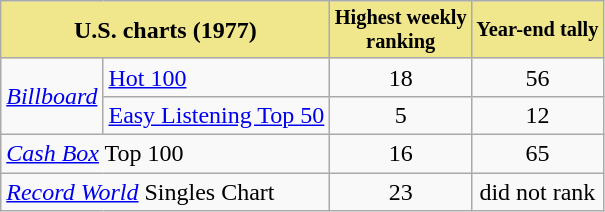<table class="wikitable">
<tr>
<th align="left" style="background: #F0E68C" colspan="2">U.S. charts (1977)</th>
<th align="left" style="background: #F0E68C; font-size: 85%">Highest weekly <br> ranking</th>
<th align="left" style="background: #F0E68C; font-size: 85%">Year-end tally</th>
</tr>
<tr>
<td align="left" rowspan="2"><em><a href='#'>Billboard</a></em></td>
<td><a href='#'>Hot 100</a></td>
<td style="text-align: center">18 </td>
<td style="text-align: center">56 </td>
</tr>
<tr>
<td><a href='#'>Easy Listening Top 50</a></td>
<td style="text-align: center">5 </td>
<td style="text-align: center">12 </td>
</tr>
<tr>
<td align="left" colspan="2"><em><a href='#'>Cash Box</a></em> Top 100</td>
<td style="text-align: center">16 </td>
<td style="text-align: center">65 </td>
</tr>
<tr>
<td align="left" colspan="2"><em><a href='#'>Record World</a></em> Singles Chart</td>
<td style="text-align: center">23</td>
<td style="text-align: center">did not rank</td>
</tr>
</table>
